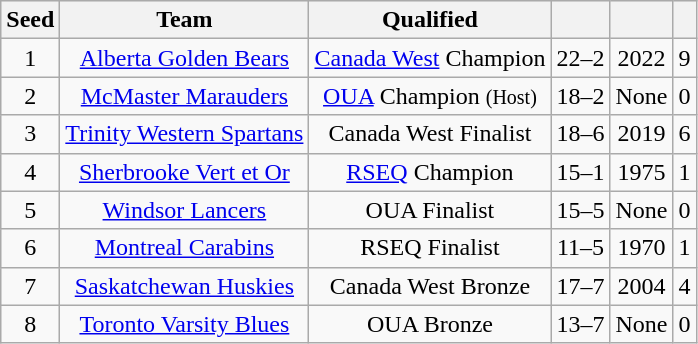<table class="wikitable sortable" style="text-align: center;">
<tr bgcolor="#efefef" align=center>
<th align=left>Seed</th>
<th align=left>Team</th>
<th align=left>Qualified</th>
<th align=left></th>
<th align=left></th>
<th align=left></th>
</tr>
<tr align=center>
<td>1</td>
<td><a href='#'>Alberta Golden Bears</a></td>
<td><a href='#'>Canada West</a> Champion</td>
<td>22–2</td>
<td>2022</td>
<td>9</td>
</tr>
<tr align=center>
<td>2</td>
<td><a href='#'>McMaster Marauders</a></td>
<td><a href='#'>OUA</a> Champion <small>(Host)</small></td>
<td>18–2</td>
<td>None</td>
<td>0</td>
</tr>
<tr align=center>
<td>3</td>
<td><a href='#'>Trinity Western Spartans</a></td>
<td>Canada West Finalist</td>
<td>18–6</td>
<td>2019</td>
<td>6</td>
</tr>
<tr align=center>
<td>4</td>
<td><a href='#'>Sherbrooke Vert et Or</a></td>
<td><a href='#'>RSEQ</a> Champion</td>
<td>15–1</td>
<td>1975</td>
<td>1</td>
</tr>
<tr align=center>
<td>5</td>
<td><a href='#'>Windsor Lancers</a></td>
<td>OUA Finalist</td>
<td>15–5</td>
<td>None</td>
<td>0</td>
</tr>
<tr align=center>
<td>6</td>
<td><a href='#'>Montreal Carabins</a></td>
<td>RSEQ Finalist</td>
<td>11–5</td>
<td>1970</td>
<td>1</td>
</tr>
<tr align=center>
<td>7</td>
<td><a href='#'>Saskatchewan Huskies</a></td>
<td>Canada West Bronze</td>
<td>17–7</td>
<td>2004</td>
<td>4</td>
</tr>
<tr align=center>
<td>8</td>
<td><a href='#'>Toronto Varsity Blues</a></td>
<td>OUA Bronze</td>
<td>13–7</td>
<td>None</td>
<td>0</td>
</tr>
</table>
